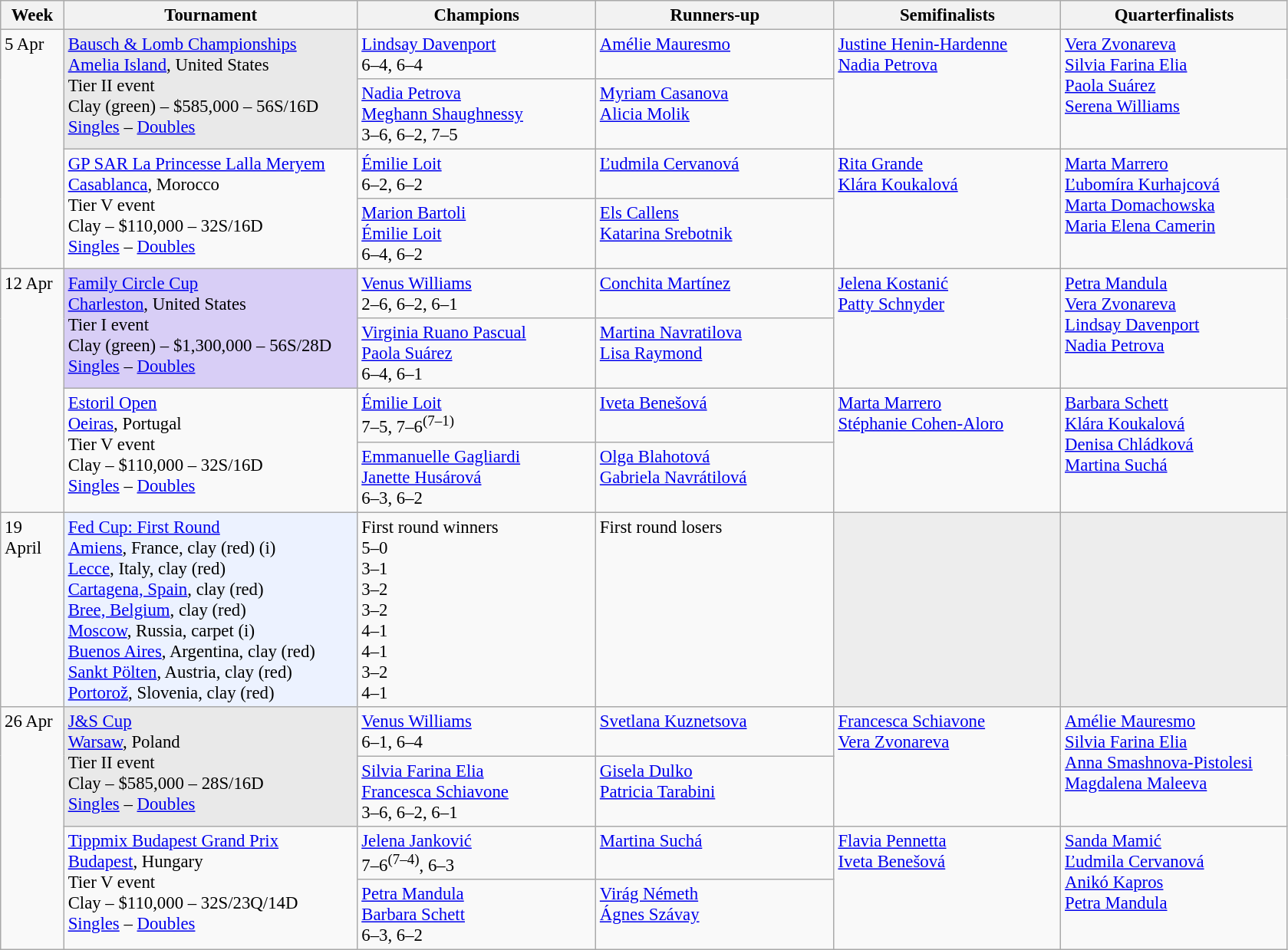<table class=wikitable style=font-size:95%>
<tr>
<th style="width:48px;">Week</th>
<th style="width:248px;">Tournament</th>
<th style="width:200px;">Champions</th>
<th style="width:200px;">Runners-up</th>
<th style="width:190px;">Semifinalists</th>
<th style="width:190px;">Quarterfinalists</th>
</tr>
<tr valign="top">
<td rowspan=4>5 Apr</td>
<td rowspan=2 style="background:#e9e9e9;"><a href='#'>Bausch & Lomb Championships</a><br> <a href='#'>Amelia Island</a>, United States <br>Tier II event <br> Clay (green) – $585,000 – 56S/16D<br><a href='#'>Singles</a> – <a href='#'>Doubles</a></td>
<td> <a href='#'>Lindsay Davenport</a> <br> 6–4, 6–4</td>
<td> <a href='#'>Amélie Mauresmo</a></td>
<td rowspan=2> <a href='#'>Justine Henin-Hardenne</a><br> <a href='#'>Nadia Petrova</a></td>
<td rowspan=2> <a href='#'>Vera Zvonareva</a>  <br>  <a href='#'>Silvia Farina Elia</a> <br> <a href='#'>Paola Suárez</a><br>   <a href='#'>Serena Williams</a></td>
</tr>
<tr valign="top">
<td> <a href='#'>Nadia Petrova</a> <br>  <a href='#'>Meghann Shaughnessy</a><br>3–6, 6–2, 7–5</td>
<td> <a href='#'>Myriam Casanova</a> <br>  <a href='#'>Alicia Molik</a></td>
</tr>
<tr valign="top">
<td rowspan=2><a href='#'>GP SAR La Princesse Lalla Meryem</a><br> <a href='#'>Casablanca</a>, Morocco <br>Tier V event <br> Clay – $110,000 – 32S/16D<br><a href='#'>Singles</a> – <a href='#'>Doubles</a></td>
<td> <a href='#'>Émilie Loit</a> <br> 6–2, 6–2</td>
<td> <a href='#'>Ľudmila Cervanová</a></td>
<td rowspan=2> <a href='#'>Rita Grande</a><br> <a href='#'>Klára Koukalová</a></td>
<td rowspan=2> <a href='#'>Marta Marrero</a>  <br>  <a href='#'>Ľubomíra Kurhajcová</a> <br> <a href='#'>Marta Domachowska</a><br>   <a href='#'>Maria Elena Camerin</a></td>
</tr>
<tr valign="top">
<td> <a href='#'>Marion Bartoli</a> <br>  <a href='#'>Émilie Loit</a><br>6–4, 6–2</td>
<td> <a href='#'>Els Callens</a> <br>  <a href='#'>Katarina Srebotnik</a></td>
</tr>
<tr valign="top">
<td rowspan=4>12 Apr</td>
<td rowspan=2 style="background:#d8cef6;"><a href='#'>Family Circle Cup</a><br> <a href='#'>Charleston</a>, United States <br>Tier I event <br> Clay (green) – $1,300,000 – 56S/28D<br><a href='#'>Singles</a> – <a href='#'>Doubles</a></td>
<td> <a href='#'>Venus Williams</a> <br> 2–6, 6–2, 6–1</td>
<td> <a href='#'>Conchita Martínez</a></td>
<td rowspan=2> <a href='#'>Jelena Kostanić</a><br> <a href='#'>Patty Schnyder</a></td>
<td rowspan=2> <a href='#'>Petra Mandula</a>  <br>  <a href='#'>Vera Zvonareva</a> <br> <a href='#'>Lindsay Davenport</a><br>   <a href='#'>Nadia Petrova</a></td>
</tr>
<tr valign="top">
<td> <a href='#'>Virginia Ruano Pascual</a> <br>  <a href='#'>Paola Suárez</a><br>6–4, 6–1</td>
<td> <a href='#'>Martina Navratilova</a> <br>  <a href='#'>Lisa Raymond</a></td>
</tr>
<tr valign="top">
<td rowspan=2><a href='#'>Estoril Open</a><br> <a href='#'>Oeiras</a>, Portugal <br>Tier V event <br> Clay – $110,000 – 32S/16D<br><a href='#'>Singles</a> – <a href='#'>Doubles</a></td>
<td> <a href='#'>Émilie Loit</a> <br> 7–5, 7–6<sup>(7–1)</sup></td>
<td> <a href='#'>Iveta Benešová</a></td>
<td rowspan=2> <a href='#'>Marta Marrero</a><br> <a href='#'>Stéphanie Cohen-Aloro</a></td>
<td rowspan=2> <a href='#'>Barbara Schett</a>  <br>  <a href='#'>Klára Koukalová</a> <br> <a href='#'>Denisa Chládková</a><br>   <a href='#'>Martina Suchá</a></td>
</tr>
<tr valign="top">
<td> <a href='#'>Emmanuelle Gagliardi</a> <br>  <a href='#'>Janette Husárová</a><br>6–3, 6–2</td>
<td> <a href='#'>Olga Blahotová</a> <br>  <a href='#'>Gabriela Navrátilová</a></td>
</tr>
<tr valign=top>
<td>19 April</td>
<td bgcolor="#ecf2ff"><a href='#'>Fed Cup: First Round</a><br> <a href='#'>Amiens</a>, France, clay (red) (i) <br> <a href='#'>Lecce</a>, Italy, clay (red) <br> <a href='#'>Cartagena, Spain</a>, clay (red)<br><a href='#'>Bree, Belgium</a>, clay (red)<br> <a href='#'>Moscow</a>, Russia, carpet (i) <br> <a href='#'>Buenos Aires</a>, Argentina, clay (red) <br> <a href='#'>Sankt Pölten</a>, Austria, clay (red)<br> <a href='#'>Portorož</a>, Slovenia, clay (red)</td>
<td>First round winners<br> 5–0<br> 3–1<br> 3–2<br> 3–2<br> 4–1<br> 4–1<br> 3–2<br> 4–1</td>
<td>First round losers<br><br><br><br><br><br><br><br></td>
<td bgcolor="#ededed"></td>
<td bgcolor="#ededed"></td>
</tr>
<tr valign="top">
<td rowspan=4>26 Apr</td>
<td rowspan=2 style="background:#e9e9e9;"><a href='#'>J&S Cup</a><br> <a href='#'>Warsaw</a>, Poland <br>Tier II event <br> Clay – $585,000 – 28S/16D<br><a href='#'>Singles</a> – <a href='#'>Doubles</a></td>
<td> <a href='#'>Venus Williams</a> <br> 6–1, 6–4</td>
<td> <a href='#'>Svetlana Kuznetsova</a></td>
<td rowspan=2> <a href='#'>Francesca Schiavone</a><br> <a href='#'>Vera Zvonareva</a></td>
<td rowspan=2> <a href='#'>Amélie Mauresmo</a>  <br>  <a href='#'>Silvia Farina Elia</a> <br> <a href='#'>Anna Smashnova-Pistolesi</a><br>   <a href='#'>Magdalena Maleeva</a></td>
</tr>
<tr valign="top">
<td> <a href='#'>Silvia Farina Elia</a> <br>  <a href='#'>Francesca Schiavone</a><br>3–6, 6–2, 6–1</td>
<td> <a href='#'>Gisela Dulko</a> <br>  <a href='#'>Patricia Tarabini</a></td>
</tr>
<tr valign="top">
<td rowspan=2><a href='#'>Tippmix Budapest Grand Prix</a><br> <a href='#'>Budapest</a>, Hungary <br>Tier V event <br> Clay – $110,000 – 32S/23Q/14D<br><a href='#'>Singles</a> – <a href='#'>Doubles</a></td>
<td> <a href='#'>Jelena Janković</a> <br> 7–6<sup>(7–4)</sup>, 6–3</td>
<td> <a href='#'>Martina Suchá</a></td>
<td rowspan=2> <a href='#'>Flavia Pennetta</a><br> <a href='#'>Iveta Benešová</a></td>
<td rowspan=2> <a href='#'>Sanda Mamić</a>  <br>  <a href='#'>Ľudmila Cervanová</a> <br> <a href='#'>Anikó Kapros</a><br>   <a href='#'>Petra Mandula</a></td>
</tr>
<tr valign="top">
<td> <a href='#'>Petra Mandula</a> <br>  <a href='#'>Barbara Schett</a><br>6–3, 6–2</td>
<td> <a href='#'>Virág Németh</a> <br>  <a href='#'>Ágnes Szávay</a></td>
</tr>
</table>
